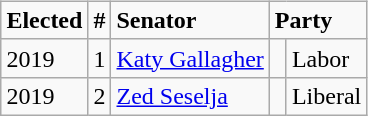<table style="width:100%;">
<tr>
<td><br>












</td>
<td align=right><br><table class="wikitable">
<tr>
<td><strong>Elected</strong></td>
<td><strong>#</strong></td>
<td><strong>Senator</strong></td>
<td colspan="2"><strong>Party</strong></td>
</tr>
<tr>
<td>2019</td>
<td>1</td>
<td><a href='#'>Katy Gallagher</a></td>
<td> </td>
<td>Labor</td>
</tr>
<tr>
<td>2019</td>
<td>2</td>
<td><a href='#'>Zed Seselja</a></td>
<td> </td>
<td>Liberal</td>
</tr>
</table>
</td>
</tr>
</table>
